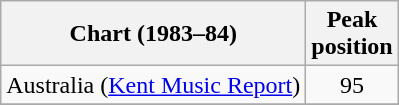<table class="wikitable sortable">
<tr>
<th scope="col">Chart (1983–84)</th>
<th scope="col">Peak<br>position</th>
</tr>
<tr>
<td>Australia (<a href='#'>Kent Music Report</a>)</td>
<td style="text-align:center;">95</td>
</tr>
<tr>
</tr>
<tr>
</tr>
</table>
